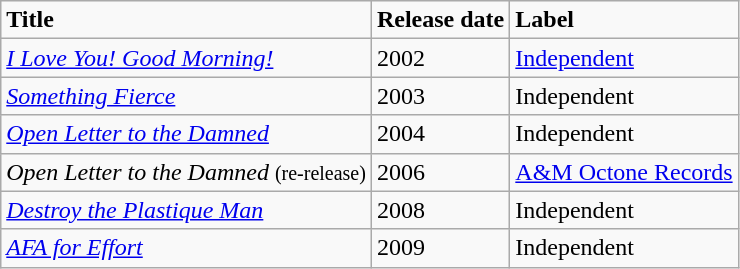<table class="wikitable">
<tr>
<td><strong>Title</strong></td>
<td><strong>Release date</strong></td>
<td><strong>Label</strong></td>
</tr>
<tr>
<td><em><a href='#'>I Love You! Good Morning!</a></em></td>
<td>2002</td>
<td><a href='#'>Independent</a></td>
</tr>
<tr>
<td><em><a href='#'>Something Fierce</a></em></td>
<td>2003</td>
<td>Independent</td>
</tr>
<tr>
<td><em><a href='#'>Open Letter to the Damned</a></em></td>
<td>2004</td>
<td>Independent</td>
</tr>
<tr>
<td><em>Open Letter to the Damned</em> <small>(re-release)</small></td>
<td>2006</td>
<td><a href='#'>A&M Octone Records</a></td>
</tr>
<tr>
<td><em><a href='#'>Destroy the Plastique Man</a></em></td>
<td>2008</td>
<td>Independent</td>
</tr>
<tr>
<td><em><a href='#'>AFA for Effort</a></em></td>
<td>2009</td>
<td>Independent</td>
</tr>
</table>
